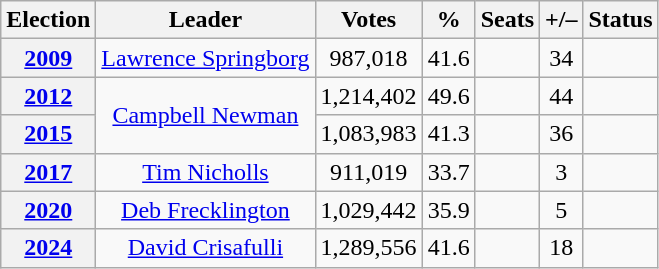<table class=wikitable style="text-align: center;">
<tr>
<th>Election</th>
<th>Leader</th>
<th>Votes</th>
<th>%</th>
<th>Seats</th>
<th>+/–</th>
<th>Status</th>
</tr>
<tr>
<th><a href='#'>2009</a></th>
<td><a href='#'>Lawrence Springborg</a></td>
<td>987,018</td>
<td>41.6</td>
<td></td>
<td> 34</td>
<td></td>
</tr>
<tr>
<th><a href='#'>2012</a></th>
<td rowspan=2><a href='#'>Campbell Newman</a></td>
<td>1,214,402</td>
<td>49.6</td>
<td></td>
<td> 44</td>
<td></td>
</tr>
<tr>
<th><a href='#'>2015</a></th>
<td>1,083,983</td>
<td>41.3</td>
<td></td>
<td> 36</td>
<td></td>
</tr>
<tr>
<th><a href='#'>2017</a></th>
<td><a href='#'>Tim Nicholls</a></td>
<td>911,019</td>
<td>33.7</td>
<td></td>
<td> 3</td>
<td></td>
</tr>
<tr>
<th><a href='#'>2020</a></th>
<td><a href='#'>Deb Frecklington</a></td>
<td>1,029,442</td>
<td>35.9</td>
<td></td>
<td> 5</td>
<td></td>
</tr>
<tr>
<th><a href='#'>2024</a></th>
<td><a href='#'>David Crisafulli</a></td>
<td>1,289,556</td>
<td>41.6</td>
<td></td>
<td> 18</td>
<td></td>
</tr>
</table>
